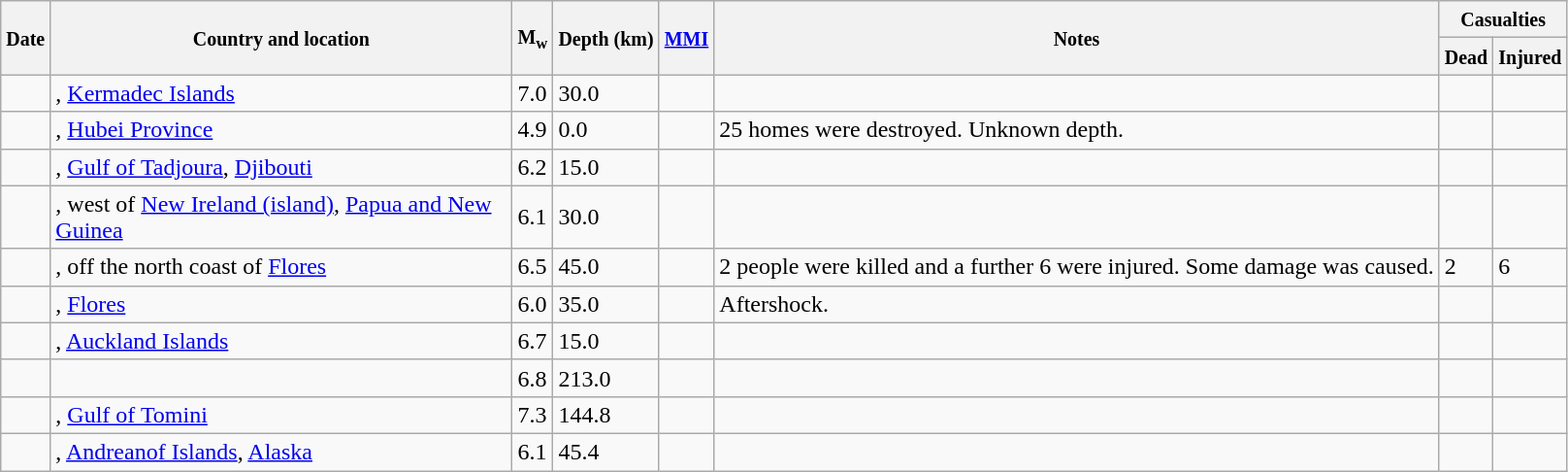<table class="wikitable sortable sort-under" style="border:1px black; margin-left:1em;">
<tr>
<th rowspan="2"><small>Date</small></th>
<th rowspan="2" style="width: 310px"><small>Country and location</small></th>
<th rowspan="2"><small>M<sub>w</sub></small></th>
<th rowspan="2"><small>Depth (km)</small></th>
<th rowspan="2"><small><a href='#'>MMI</a></small></th>
<th rowspan="2" class="unsortable"><small>Notes</small></th>
<th colspan="2"><small>Casualties</small></th>
</tr>
<tr>
<th><small>Dead</small></th>
<th><small>Injured</small></th>
</tr>
<tr>
<td></td>
<td>, <a href='#'>Kermadec Islands</a></td>
<td>7.0</td>
<td>30.0</td>
<td></td>
<td></td>
<td></td>
<td></td>
</tr>
<tr>
<td></td>
<td>, <a href='#'>Hubei Province</a></td>
<td>4.9</td>
<td>0.0</td>
<td></td>
<td>25 homes were destroyed. Unknown depth.</td>
<td></td>
<td></td>
</tr>
<tr>
<td></td>
<td>, <a href='#'>Gulf of Tadjoura</a>, <a href='#'>Djibouti</a></td>
<td>6.2</td>
<td>15.0</td>
<td></td>
<td></td>
<td></td>
<td></td>
</tr>
<tr>
<td></td>
<td>, west of <a href='#'>New Ireland (island)</a>, <a href='#'>Papua and New Guinea</a></td>
<td>6.1</td>
<td>30.0</td>
<td></td>
<td></td>
<td></td>
<td></td>
</tr>
<tr>
<td></td>
<td>, off the north coast of <a href='#'>Flores</a></td>
<td>6.5</td>
<td>45.0</td>
<td></td>
<td>2 people were killed and a further 6 were injured. Some damage was caused.</td>
<td>2</td>
<td>6</td>
</tr>
<tr>
<td></td>
<td>, <a href='#'>Flores</a></td>
<td>6.0</td>
<td>35.0</td>
<td></td>
<td>Aftershock.</td>
<td></td>
<td></td>
</tr>
<tr>
<td></td>
<td>, <a href='#'>Auckland Islands</a></td>
<td>6.7</td>
<td>15.0</td>
<td></td>
<td></td>
<td></td>
<td></td>
</tr>
<tr>
<td></td>
<td></td>
<td>6.8</td>
<td>213.0</td>
<td></td>
<td></td>
<td></td>
<td></td>
</tr>
<tr>
<td></td>
<td>, <a href='#'>Gulf of Tomini</a></td>
<td>7.3</td>
<td>144.8</td>
<td></td>
<td></td>
<td></td>
<td></td>
</tr>
<tr>
<td></td>
<td>, <a href='#'>Andreanof Islands</a>, <a href='#'>Alaska</a></td>
<td>6.1</td>
<td>45.4</td>
<td></td>
<td></td>
<td></td>
<td></td>
</tr>
</table>
